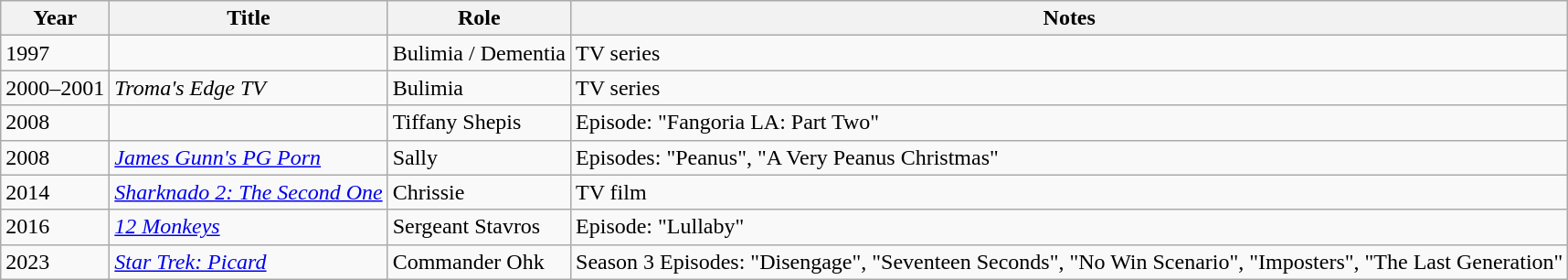<table class="wikitable sortable">
<tr>
<th>Year</th>
<th>Title</th>
<th>Role</th>
<th class="unsortable">Notes</th>
</tr>
<tr>
<td>1997</td>
<td><em></em></td>
<td>Bulimia / Dementia</td>
<td>TV series</td>
</tr>
<tr>
<td>2000–2001</td>
<td><em>Troma's Edge TV</em></td>
<td>Bulimia</td>
<td>TV series</td>
</tr>
<tr>
<td>2008</td>
<td><em></em></td>
<td>Tiffany Shepis</td>
<td>Episode: "Fangoria LA: Part Two"</td>
</tr>
<tr>
<td>2008</td>
<td><em><a href='#'>James Gunn's PG Porn</a></em></td>
<td>Sally</td>
<td>Episodes: "Peanus", "A Very Peanus Christmas"</td>
</tr>
<tr>
<td>2014</td>
<td><em><a href='#'>Sharknado 2: The Second One</a></em></td>
<td>Chrissie</td>
<td>TV film</td>
</tr>
<tr>
<td>2016</td>
<td><em><a href='#'>12 Monkeys</a></em></td>
<td>Sergeant Stavros</td>
<td>Episode: "Lullaby"</td>
</tr>
<tr>
<td>2023</td>
<td><em><a href='#'>Star Trek: Picard</a></em></td>
<td>Commander Ohk</td>
<td>Season 3 Episodes: "Disengage", "Seventeen Seconds", "No Win Scenario", "Imposters", "The Last Generation"</td>
</tr>
</table>
